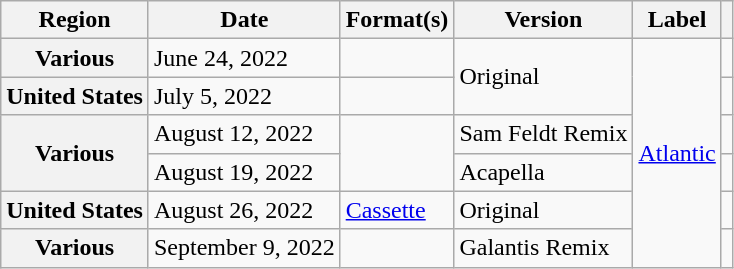<table class="wikitable plainrowheaders">
<tr>
<th scope="col">Region</th>
<th scope="col">Date</th>
<th scope="col">Format(s)</th>
<th scope="col">Version</th>
<th scope="col">Label</th>
<th scope="col"></th>
</tr>
<tr>
<th scope="row">Various</th>
<td>June 24, 2022</td>
<td></td>
<td rowspan="2">Original</td>
<td rowspan="6"><a href='#'>Atlantic</a></td>
<td style="text-align: center;"></td>
</tr>
<tr>
<th scope="row">United States</th>
<td>July 5, 2022</td>
<td></td>
<td style="text-align: center;"></td>
</tr>
<tr>
<th scope="row" rowspan="2">Various</th>
<td>August 12, 2022</td>
<td rowspan="2"></td>
<td>Sam Feldt Remix</td>
<td style="text-align: center;"></td>
</tr>
<tr>
<td>August 19, 2022</td>
<td>Acapella</td>
<td style="text-align: center;"></td>
</tr>
<tr>
<th scope="row">United States</th>
<td>August 26, 2022</td>
<td><a href='#'>Cassette</a></td>
<td>Original</td>
<td style="text-align: center;"></td>
</tr>
<tr>
<th scope="row">Various</th>
<td>September 9, 2022</td>
<td></td>
<td>Galantis Remix</td>
<td style="text-align: center;"></td>
</tr>
</table>
